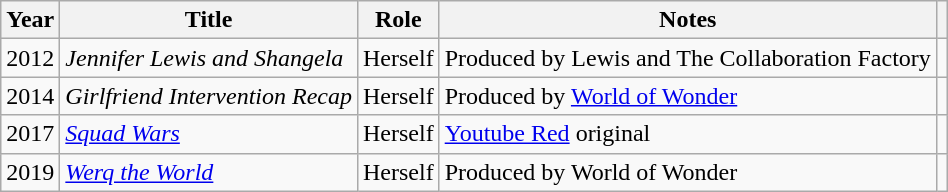<table class="wikitable plainrowheaders sortable">
<tr>
<th scope="col">Year</th>
<th scope="col">Title</th>
<th scope="col">Role</th>
<th scope="col">Notes</th>
<th style="text-align: center;" class="unsortable"></th>
</tr>
<tr>
<td>2012</td>
<td><em>Jennifer Lewis and Shangela</em></td>
<td>Herself</td>
<td>Produced by Lewis and The Collaboration Factory</td>
<td style="text-align: center;"></td>
</tr>
<tr>
<td>2014</td>
<td><em>Girlfriend Intervention Recap</em></td>
<td>Herself</td>
<td>Produced by <a href='#'>World of Wonder</a></td>
<td style="text-align: center;"></td>
</tr>
<tr>
<td>2017</td>
<td><em><a href='#'>Squad Wars</a></em></td>
<td>Herself</td>
<td><a href='#'>Youtube Red</a> original</td>
<td style="text-align: center;"></td>
</tr>
<tr>
<td>2019</td>
<td><em><a href='#'>Werq the World</a></em></td>
<td>Herself</td>
<td>Produced by World of Wonder</td>
<td style="text-align: center;"></td>
</tr>
</table>
